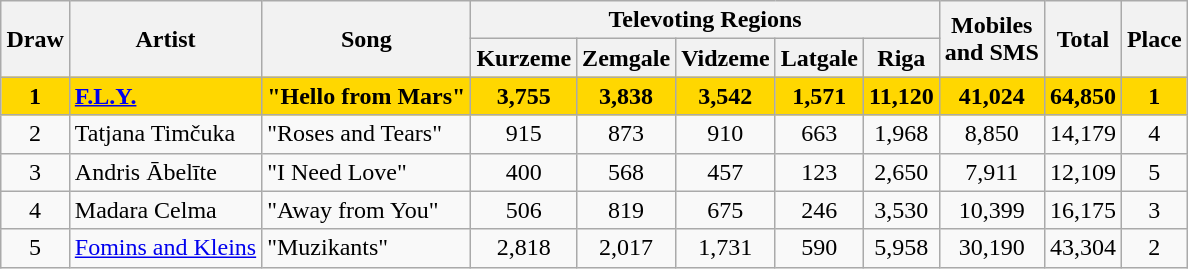<table class="sortable wikitable" style="margin: 1em auto 1em auto; text-align:center;">
<tr>
<th rowspan="2">Draw</th>
<th rowspan="2">Artist</th>
<th rowspan="2">Song</th>
<th colspan="5">Televoting Regions</th>
<th rowspan="2">Mobiles<br>and SMS</th>
<th rowspan="2">Total</th>
<th rowspan="2">Place</th>
</tr>
<tr>
<th>Kurzeme</th>
<th>Zemgale</th>
<th>Vidzeme</th>
<th>Latgale</th>
<th>Riga</th>
</tr>
<tr style="font-weight:bold;background:gold;">
<td>1</td>
<td align="left" data-sort-value="FLY"><a href='#'>F.L.Y.</a></td>
<td align="left">"Hello from Mars"</td>
<td>3,755</td>
<td>3,838</td>
<td>3,542</td>
<td>1,571</td>
<td>11,120</td>
<td>41,024</td>
<td>64,850</td>
<td>1</td>
</tr>
<tr>
<td>2</td>
<td align="left">Tatjana Timčuka</td>
<td align="left">"Roses and Tears"</td>
<td>915</td>
<td>873</td>
<td>910</td>
<td>663</td>
<td>1,968</td>
<td>8,850</td>
<td>14,179</td>
<td>4</td>
</tr>
<tr>
<td>3</td>
<td align="left">Andris Ābelīte</td>
<td align="left">"I Need Love"</td>
<td>400</td>
<td>568</td>
<td>457</td>
<td>123</td>
<td>2,650</td>
<td>7,911</td>
<td>12,109</td>
<td>5</td>
</tr>
<tr>
<td>4</td>
<td align="left">Madara Celma</td>
<td align="left">"Away from You"</td>
<td>506</td>
<td>819</td>
<td>675</td>
<td>246</td>
<td>3,530</td>
<td>10,399</td>
<td>16,175</td>
<td>3</td>
</tr>
<tr>
<td>5</td>
<td align="left"><a href='#'>Fomins and Kleins</a></td>
<td align="left">"Muzikants"</td>
<td>2,818</td>
<td>2,017</td>
<td>1,731</td>
<td>590</td>
<td>5,958</td>
<td>30,190</td>
<td>43,304</td>
<td>2</td>
</tr>
</table>
